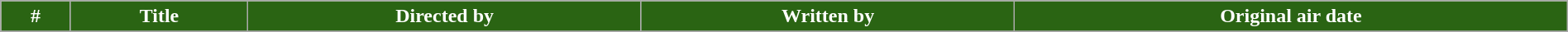<table class="wikitable plainrowheaders" width="100%" style="background:#FFFFFF;">
<tr>
<th style="background: #2A6413; color:#fff;">#</th>
<th style="background: #2A6413; color:#fff;">Title</th>
<th style="background: #2A6413; color:#fff;">Directed by</th>
<th style="background: #2A6413; color:#fff;">Written by</th>
<th style="background: #2A6413; color:#fff;">Original air date</th>
</tr>
<tr>
</tr>
</table>
